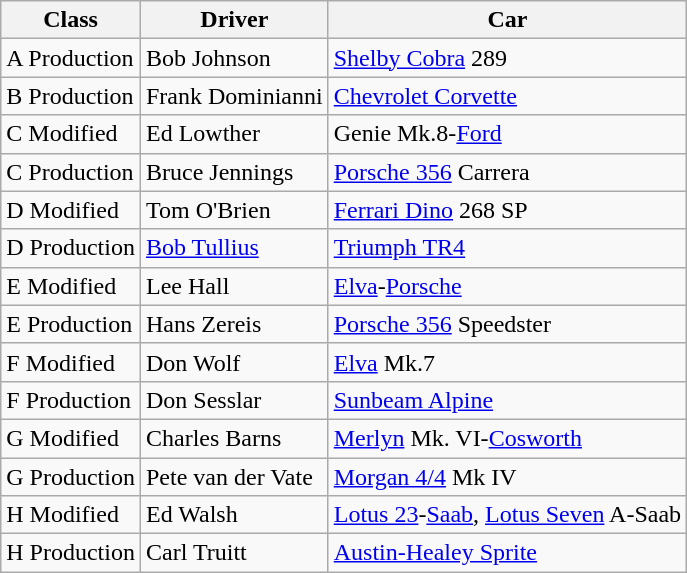<table class=wikitable>
<tr>
<th>Class</th>
<th>Driver</th>
<th>Car</th>
</tr>
<tr>
<td>A Production</td>
<td> Bob Johnson</td>
<td><a href='#'>Shelby Cobra</a> 289</td>
</tr>
<tr>
<td>B Production</td>
<td> Frank Dominianni</td>
<td><a href='#'>Chevrolet Corvette</a></td>
</tr>
<tr>
<td>C Modified</td>
<td> Ed Lowther</td>
<td>Genie Mk.8-<a href='#'>Ford</a></td>
</tr>
<tr>
<td>C Production</td>
<td> Bruce Jennings</td>
<td><a href='#'>Porsche 356</a> Carrera</td>
</tr>
<tr>
<td>D Modified</td>
<td> Tom O'Brien</td>
<td><a href='#'>Ferrari Dino</a> 268 SP</td>
</tr>
<tr>
<td>D Production</td>
<td> <a href='#'>Bob Tullius</a></td>
<td><a href='#'>Triumph TR4</a></td>
</tr>
<tr>
<td>E Modified</td>
<td> Lee Hall</td>
<td><a href='#'>Elva</a>-<a href='#'>Porsche</a></td>
</tr>
<tr>
<td>E Production</td>
<td> Hans Zereis</td>
<td><a href='#'>Porsche 356</a> Speedster</td>
</tr>
<tr>
<td>F Modified</td>
<td> Don Wolf</td>
<td><a href='#'>Elva</a> Mk.7</td>
</tr>
<tr>
<td>F Production</td>
<td> Don Sesslar</td>
<td><a href='#'>Sunbeam Alpine</a></td>
</tr>
<tr>
<td>G Modified</td>
<td> Charles Barns</td>
<td><a href='#'>Merlyn</a> Mk. VI-<a href='#'>Cosworth</a></td>
</tr>
<tr>
<td>G Production</td>
<td> Pete van der Vate</td>
<td><a href='#'>Morgan 4/4</a> Mk IV</td>
</tr>
<tr>
<td>H Modified</td>
<td> Ed Walsh</td>
<td><a href='#'>Lotus 23</a>-<a href='#'>Saab</a>, <a href='#'>Lotus Seven</a> A-Saab</td>
</tr>
<tr>
<td>H Production</td>
<td> Carl Truitt</td>
<td><a href='#'>Austin-Healey Sprite</a></td>
</tr>
</table>
